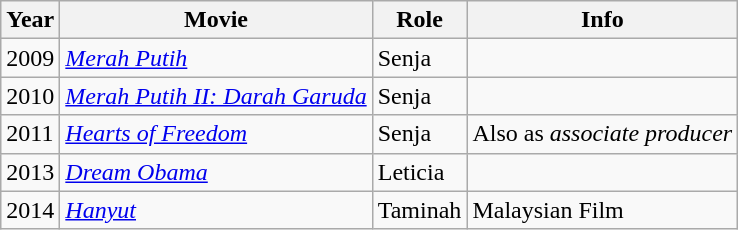<table class="wikitable sortable">
<tr>
<th>Year</th>
<th>Movie</th>
<th>Role</th>
<th>Info</th>
</tr>
<tr>
<td>2009</td>
<td><em><a href='#'>Merah Putih</a></em></td>
<td>Senja</td>
<td></td>
</tr>
<tr>
<td>2010</td>
<td><em><a href='#'>Merah Putih II: Darah Garuda</a></em></td>
<td>Senja</td>
<td></td>
</tr>
<tr>
<td>2011</td>
<td><em><a href='#'>Hearts of Freedom</a></em></td>
<td>Senja</td>
<td>Also as <em>associate producer</em></td>
</tr>
<tr>
<td>2013</td>
<td><em><a href='#'>Dream Obama</a></em></td>
<td>Leticia</td>
<td></td>
</tr>
<tr>
<td>2014</td>
<td><em><a href='#'>Hanyut</a></em></td>
<td>Taminah</td>
<td>Malaysian Film</td>
</tr>
</table>
